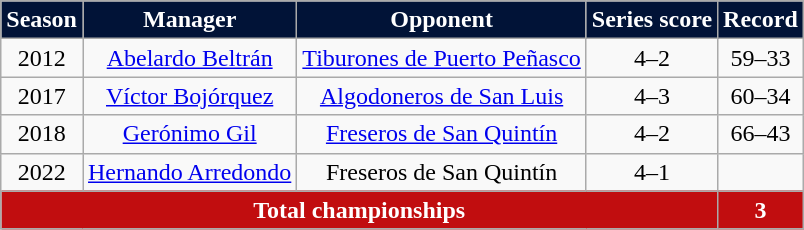<table class="wikitable plainrowheaders sortable" style="text-align:center;">
<tr>
<th scope="col" style="background-color:#011337; color:#FFFFFF;">Season</th>
<th scope="col" style="background-color:#011337; color:#FFFFFF;">Manager</th>
<th scope="col" style="background-color:#011337; color:#FFFFFF;">Opponent</th>
<th scope="col" style="background-color:#011337; color:#FFFFFF;">Series score</th>
<th scope="col" style="background-color:#011337; color:#FFFFFF;">Record</th>
</tr>
<tr>
<td>2012</td>
<td><a href='#'>Abelardo Beltrán</a></td>
<td><a href='#'>Tiburones de Puerto Peñasco</a></td>
<td>4–2</td>
<td>59–33</td>
</tr>
<tr>
<td>2017</td>
<td><a href='#'>Víctor Bojórquez</a></td>
<td><a href='#'>Algodoneros de San Luis</a></td>
<td>4–3</td>
<td>60–34</td>
</tr>
<tr>
<td>2018</td>
<td><a href='#'>Gerónimo Gil</a></td>
<td><a href='#'>Freseros de San Quintín</a></td>
<td>4–2</td>
<td>66–43</td>
</tr>
<tr>
<td>2022</td>
<td><a href='#'>Hernando Arredondo</a></td>
<td>Freseros de San Quintín</td>
<td>4–1</td>
<td></td>
</tr>
<tr style="text-align:center; background-color:#C10D0F; color:#FFFFFF;">
<td colspan="4"><strong>Total championships</strong></td>
<td colspan="2"><strong>3</strong></td>
</tr>
</table>
